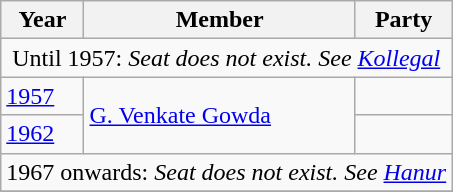<table class="wikitable sortable">
<tr>
<th>Year</th>
<th>Member</th>
<th colspan="2">Party</th>
</tr>
<tr>
<td colspan=4 align=center>Until 1957: <em>Seat does not exist. See <a href='#'>Kollegal</a></em></td>
</tr>
<tr>
<td><a href='#'>1957</a></td>
<td rowspan=2><a href='#'>G. Venkate Gowda</a></td>
<td></td>
</tr>
<tr>
<td><a href='#'>1962</a></td>
</tr>
<tr>
<td colspan=4 align=center>1967 onwards: <em>Seat does not exist. See <a href='#'>Hanur</a></em></td>
</tr>
<tr>
</tr>
</table>
